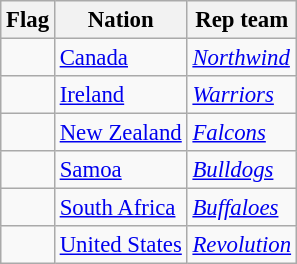<table class="wikitable" style="font-size: 95%;">
<tr>
<th>Flag</th>
<th>Nation</th>
<th>Rep team</th>
</tr>
<tr>
<td></td>
<td><a href='#'>Canada</a></td>
<td><em><a href='#'>Northwind</a></em></td>
</tr>
<tr>
<td></td>
<td><a href='#'>Ireland</a></td>
<td><em><a href='#'>Warriors</a></em></td>
</tr>
<tr>
<td></td>
<td><a href='#'>New Zealand</a></td>
<td><em><a href='#'>Falcons</a></em></td>
</tr>
<tr>
<td></td>
<td><a href='#'>Samoa</a></td>
<td><em><a href='#'>Bulldogs</a></em></td>
</tr>
<tr>
<td></td>
<td><a href='#'>South Africa</a></td>
<td><em><a href='#'>Buffaloes</a></em></td>
</tr>
<tr>
<td></td>
<td><a href='#'>United States</a></td>
<td><em><a href='#'>Revolution</a></em></td>
</tr>
</table>
